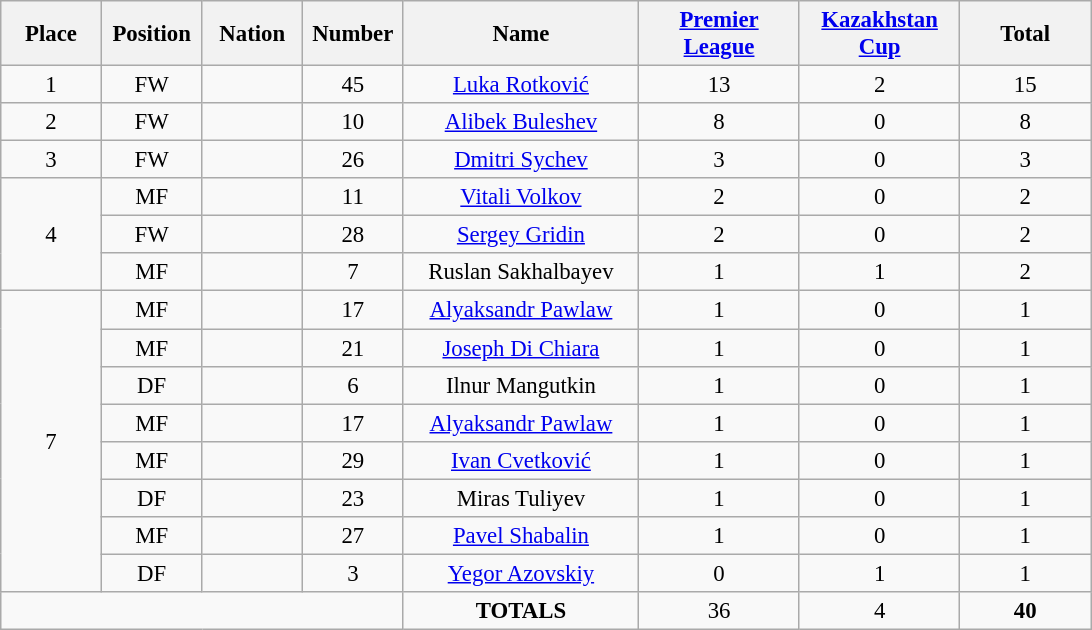<table class="wikitable" style="font-size: 95%; text-align: center;">
<tr>
<th width=60>Place</th>
<th width=60>Position</th>
<th width=60>Nation</th>
<th width=60>Number</th>
<th width=150>Name</th>
<th width=100><a href='#'>Premier League</a></th>
<th width=100><a href='#'>Kazakhstan Cup</a></th>
<th width=80><strong>Total</strong></th>
</tr>
<tr>
<td>1</td>
<td>FW</td>
<td></td>
<td>45</td>
<td><a href='#'>Luka Rotković</a></td>
<td>13</td>
<td>2</td>
<td>15</td>
</tr>
<tr>
<td>2</td>
<td>FW</td>
<td></td>
<td>10</td>
<td><a href='#'>Alibek Buleshev</a></td>
<td>8</td>
<td>0</td>
<td>8</td>
</tr>
<tr>
<td>3</td>
<td>FW</td>
<td></td>
<td>26</td>
<td><a href='#'>Dmitri Sychev</a></td>
<td>3</td>
<td>0</td>
<td>3</td>
</tr>
<tr>
<td rowspan=3>4</td>
<td>MF</td>
<td></td>
<td>11</td>
<td><a href='#'>Vitali Volkov</a></td>
<td>2</td>
<td>0</td>
<td>2</td>
</tr>
<tr>
<td>FW</td>
<td></td>
<td>28</td>
<td><a href='#'>Sergey Gridin</a></td>
<td>2</td>
<td>0</td>
<td>2</td>
</tr>
<tr>
<td>MF</td>
<td></td>
<td>7</td>
<td>Ruslan Sakhalbayev</td>
<td>1</td>
<td>1</td>
<td>2</td>
</tr>
<tr>
<td rowspan=8>7</td>
<td>MF</td>
<td></td>
<td>17</td>
<td><a href='#'>Alyaksandr Pawlaw</a></td>
<td>1</td>
<td>0</td>
<td>1</td>
</tr>
<tr>
<td>MF</td>
<td></td>
<td>21</td>
<td><a href='#'>Joseph Di Chiara</a></td>
<td>1</td>
<td>0</td>
<td>1</td>
</tr>
<tr>
<td>DF</td>
<td></td>
<td>6</td>
<td>Ilnur Mangutkin</td>
<td>1</td>
<td>0</td>
<td>1</td>
</tr>
<tr>
<td>MF</td>
<td></td>
<td>17</td>
<td><a href='#'>Alyaksandr Pawlaw</a></td>
<td>1</td>
<td>0</td>
<td>1</td>
</tr>
<tr>
<td>MF</td>
<td></td>
<td>29</td>
<td><a href='#'>Ivan Cvetković</a></td>
<td>1</td>
<td>0</td>
<td>1</td>
</tr>
<tr>
<td>DF</td>
<td></td>
<td>23</td>
<td>Miras Tuliyev</td>
<td>1</td>
<td>0</td>
<td>1</td>
</tr>
<tr>
<td>MF</td>
<td></td>
<td>27</td>
<td><a href='#'>Pavel Shabalin</a></td>
<td>1</td>
<td>0</td>
<td>1</td>
</tr>
<tr>
<td>DF</td>
<td></td>
<td>3</td>
<td><a href='#'>Yegor Azovskiy</a></td>
<td>0</td>
<td>1</td>
<td>1</td>
</tr>
<tr>
<td colspan=4></td>
<td><strong>TOTALS</strong></td>
<td>36</td>
<td>4</td>
<td><strong>40</strong></td>
</tr>
</table>
